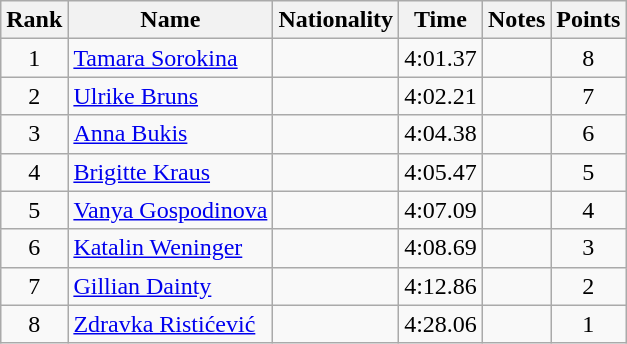<table class="wikitable sortable" style="text-align:center">
<tr>
<th>Rank</th>
<th>Name</th>
<th>Nationality</th>
<th>Time</th>
<th>Notes</th>
<th>Points</th>
</tr>
<tr>
<td>1</td>
<td align=left><a href='#'>Tamara Sorokina</a></td>
<td align=left></td>
<td>4:01.37</td>
<td></td>
<td>8</td>
</tr>
<tr>
<td>2</td>
<td align=left><a href='#'>Ulrike Bruns</a></td>
<td align=left></td>
<td>4:02.21</td>
<td></td>
<td>7</td>
</tr>
<tr>
<td>3</td>
<td align=left><a href='#'>Anna Bukis</a></td>
<td align=left></td>
<td>4:04.38</td>
<td></td>
<td>6</td>
</tr>
<tr>
<td>4</td>
<td align=left><a href='#'>Brigitte Kraus</a></td>
<td align=left></td>
<td>4:05.47</td>
<td></td>
<td>5</td>
</tr>
<tr>
<td>5</td>
<td align=left><a href='#'>Vanya Gospodinova</a></td>
<td align=left></td>
<td>4:07.09</td>
<td></td>
<td>4</td>
</tr>
<tr>
<td>6</td>
<td align=left><a href='#'>Katalin Weninger</a></td>
<td align=left></td>
<td>4:08.69</td>
<td></td>
<td>3</td>
</tr>
<tr>
<td>7</td>
<td align=left><a href='#'>Gillian Dainty</a></td>
<td align=left></td>
<td>4:12.86</td>
<td></td>
<td>2</td>
</tr>
<tr>
<td>8</td>
<td align=left><a href='#'>Zdravka Ristićević</a></td>
<td align=left></td>
<td>4:28.06</td>
<td></td>
<td>1</td>
</tr>
</table>
